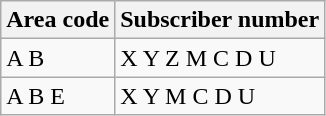<table class="wikitable">
<tr>
<th>Area code</th>
<th>Subscriber number</th>
</tr>
<tr>
<td>A  B</td>
<td>X  Y  Z  M  C  D  U</td>
</tr>
<tr>
<td>A  B  E</td>
<td>X  Y  M  C  D  U</td>
</tr>
</table>
